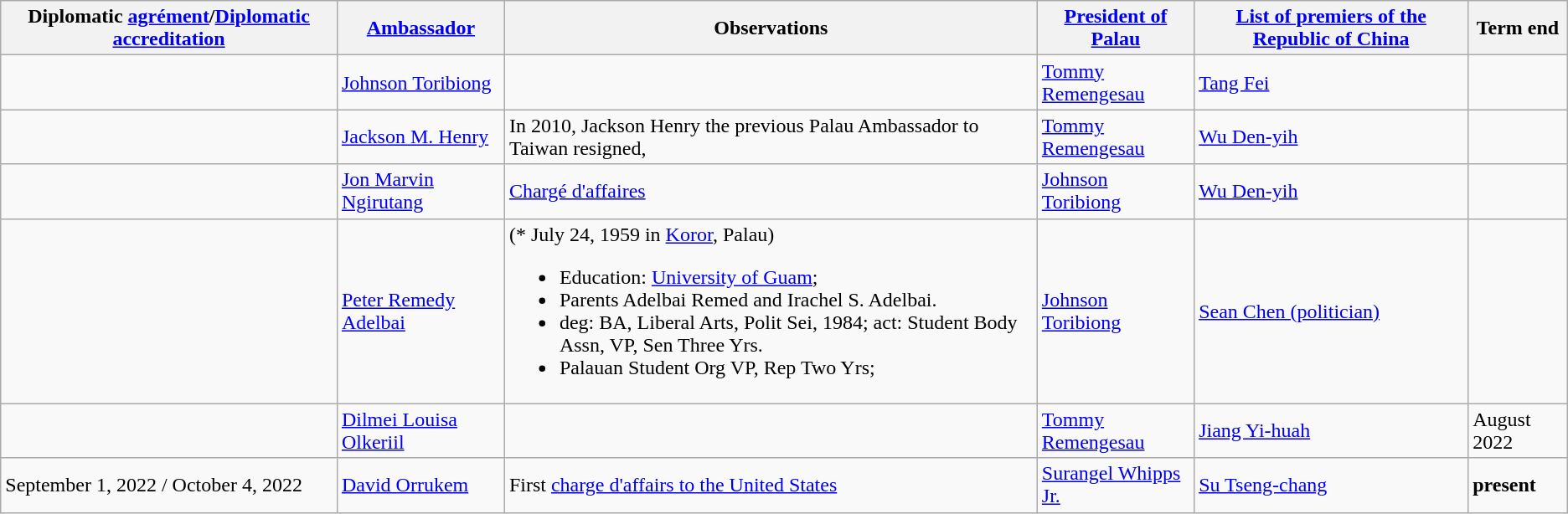<table class="wikitable sortable">
<tr>
<th>Diplomatic <a href='#'>agrément</a>/<a href='#'>Diplomatic accreditation</a></th>
<th><a href='#'>Ambassador</a></th>
<th>Observations</th>
<th><a href='#'>President of Palau</a></th>
<th><a href='#'>List of premiers of the Republic of China</a></th>
<th>Term end</th>
</tr>
<tr>
<td></td>
<td><a href='#'>Johnson Toribiong</a></td>
<td></td>
<td><a href='#'>Tommy Remengesau</a></td>
<td><a href='#'>Tang Fei</a></td>
<td></td>
</tr>
<tr>
<td></td>
<td><a href='#'>Jackson M. Henry</a></td>
<td>In 2010, Jackson Henry the previous Palau Ambassador to Taiwan resigned,</td>
<td><a href='#'>Tommy Remengesau</a></td>
<td><a href='#'>Wu Den-yih</a></td>
<td></td>
</tr>
<tr>
<td></td>
<td><a href='#'>Jon Marvin Ngirutang</a></td>
<td><a href='#'>Chargé d'affaires</a></td>
<td><a href='#'>Johnson Toribiong</a></td>
<td><a href='#'>Wu Den-yih</a></td>
<td></td>
</tr>
<tr>
<td></td>
<td><a href='#'>Peter Remedy Adelbai</a></td>
<td>(* July 24, 1959 in <a href='#'>Koror</a>, Palau)<br><ul><li>Education: <a href='#'>University of Guam</a>;</li><li>Parents Adelbai Remed and Irachel S. Adelbai.</li><li>deg: BA, Liberal Arts, Polit Sei, 1984; act: Student Body Assn, VP, Sen Three Yrs.</li><li>Palauan Student Org VP, Rep Two Yrs;</li></ul></td>
<td><a href='#'>Johnson Toribiong</a></td>
<td><a href='#'>Sean Chen (politician)</a></td>
<td></td>
</tr>
<tr>
<td></td>
<td><a href='#'>Dilmei Louisa Olkeriil</a></td>
<td></td>
<td><a href='#'>Tommy Remengesau</a></td>
<td><a href='#'>Jiang Yi-huah</a></td>
<td>August 2022</td>
</tr>
<tr>
<td>September 1, 2022 / October 4, 2022</td>
<td><a href='#'>David Orrukem</a></td>
<td>First <a href='#'>charge d'affairs to the United States</a></td>
<td><a href='#'>Surangel Whipps Jr.</a></td>
<td><a href='#'>Su Tseng-chang</a></td>
<td><strong>present</strong></td>
</tr>
</table>
